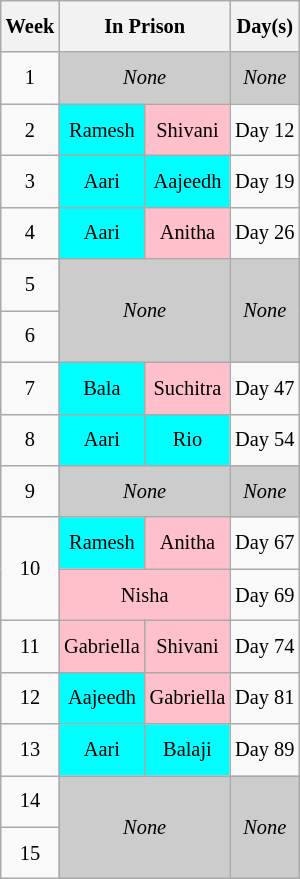<table class="wikitable sortable" style=" text-align:center; font-size:85%; line-height:28px; width:auto;">
<tr>
<th>Week</th>
<th colspan="2">In Prison</th>
<th>Day(s)</th>
</tr>
<tr>
<td>1</td>
<td colspan="2" style="background:#ccc;"><em>None</em></td>
<td style="background:#ccc;"><em>None</em></td>
</tr>
<tr>
<td>2</td>
<td style="background:cyan;">Ramesh</td>
<td style="background:pink;">Shivani</td>
<td>Day 12</td>
</tr>
<tr>
<td>3</td>
<td style="background:cyan;">Aari</td>
<td style="background:cyan;">Aajeedh</td>
<td>Day 19</td>
</tr>
<tr>
<td>4</td>
<td style="background:cyan;">Aari</td>
<td style="background:pink;">Anitha</td>
<td>Day 26</td>
</tr>
<tr>
<td>5</td>
<td rowspan="2" colspan="2" style="background:#ccc;"><em>None</em></td>
<td rowspan="2" style="background:#ccc;"><em>None</em></td>
</tr>
<tr>
<td>6</td>
</tr>
<tr>
<td>7</td>
<td style="background:cyan;">Bala</td>
<td style="background:pink;">Suchitra</td>
<td>Day 47</td>
</tr>
<tr>
<td>8</td>
<td style="background:cyan;">Aari</td>
<td style="background:cyan;">Rio</td>
<td>Day 54</td>
</tr>
<tr>
<td>9</td>
<td colspan="2" style="background:#ccc;"><em>None</em></td>
<td style="background:#ccc;"><em>None</em></td>
</tr>
<tr>
<td rowspan="2">10</td>
<td style="background:cyan;">Ramesh</td>
<td style="background:pink;">Anitha</td>
<td>Day 67</td>
</tr>
<tr>
<td colspan ="2" style="background:pink;">Nisha</td>
<td>Day 69</td>
</tr>
<tr>
<td>11</td>
<td style="background:pink;">Gabriella</td>
<td style="background:pink;">Shivani</td>
<td>Day 74</td>
</tr>
<tr>
<td>12</td>
<td style="background:cyan;">Aajeedh</td>
<td style="background:pink;">Gabriella</td>
<td>Day 81</td>
</tr>
<tr>
<td>13</td>
<td style="background:cyan;">Aari</td>
<td style="background:cyan;">Balaji</td>
<td>Day 89</td>
</tr>
<tr>
<td>14</td>
<td rowspan="2" colspan="2" style="background:#ccc;"><em>None</em></td>
<td rowspan="2" style="background:#ccc;"><em>None</em></td>
</tr>
<tr>
<td>15</td>
</tr>
</table>
